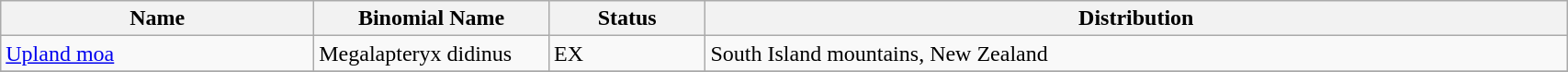<table class="wikitable" style="width:90%">
<tr>
<th style="width:20%">Name</th>
<th style="width:15%">Binomial Name</th>
<th style="width:10%">Status</th>
<th>Distribution</th>
</tr>
<tr>
<td><a href='#'>Upland moa</a></td>
<td>Megalapteryx didinus</td>
<td>EX</td>
<td>South Island mountains, New Zealand</td>
</tr>
<tr>
</tr>
</table>
